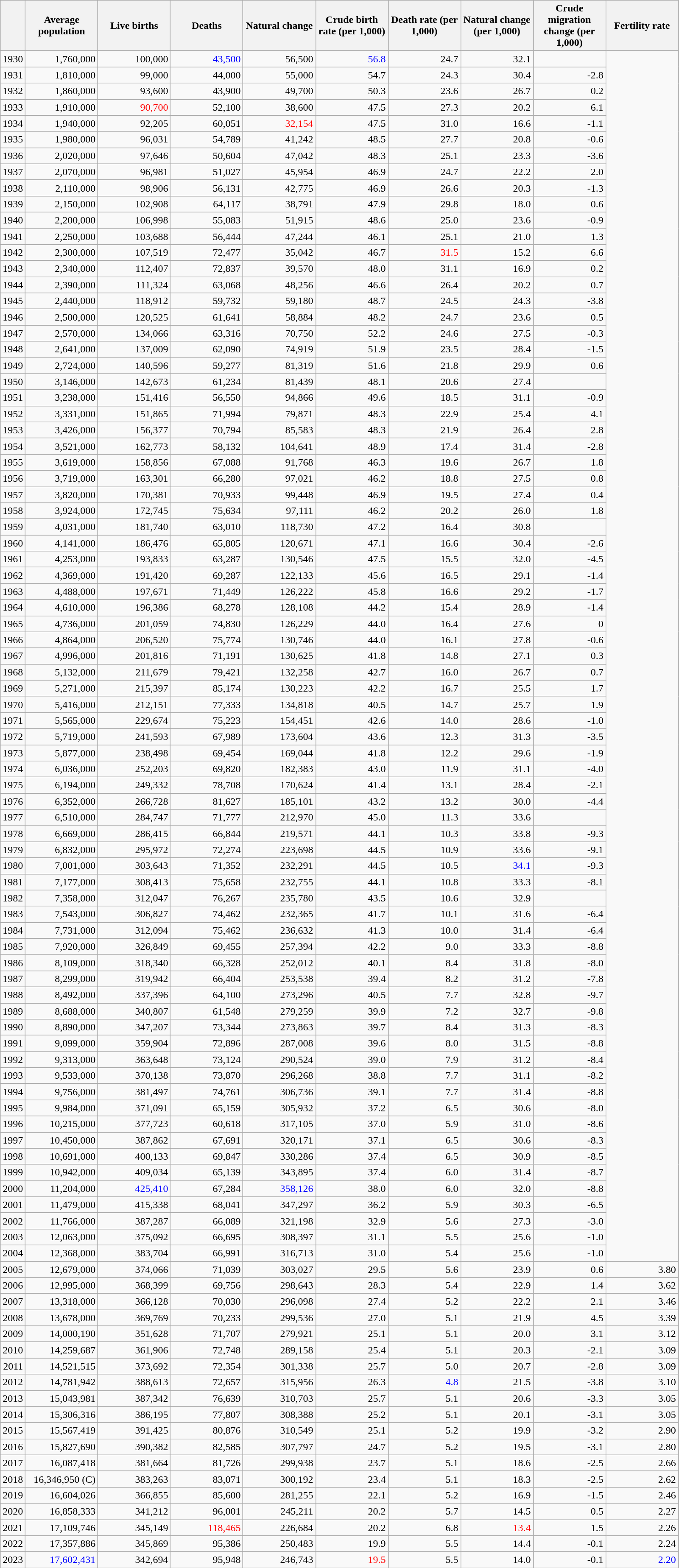<table class="wikitable sortable" style="text-align: right;">
<tr>
<th></th>
<th style="width:80pt;">Average population</th>
<th style="width:80pt;">Live births</th>
<th style="width:80pt;">Deaths</th>
<th style="width:80pt;">Natural change</th>
<th style="width:80pt;">Crude birth rate (per 1,000)</th>
<th style="width:80pt;">Death rate (per 1,000)</th>
<th style="width:80pt;">Natural change (per 1,000)</th>
<th style="width:80pt;">Crude migration change (per 1,000)</th>
<th style="width:80pt;">Fertility rate</th>
</tr>
<tr>
<td>1930</td>
<td>1,760,000</td>
<td>100,000</td>
<td style="color:blue;">43,500</td>
<td>56,500</td>
<td style="color:blue;">56.8</td>
<td>24.7</td>
<td>32.1</td>
<td></td>
</tr>
<tr>
<td>1931</td>
<td>1,810,000</td>
<td>99,000</td>
<td>44,000</td>
<td>55,000</td>
<td>54.7</td>
<td>24.3</td>
<td>30.4</td>
<td>-2.8</td>
</tr>
<tr>
<td>1932</td>
<td>1,860,000</td>
<td>93,600</td>
<td>43,900</td>
<td>49,700</td>
<td>50.3</td>
<td>23.6</td>
<td>26.7</td>
<td>0.2</td>
</tr>
<tr>
<td>1933</td>
<td>1,910,000</td>
<td style="color:red;">90,700</td>
<td>52,100</td>
<td>38,600</td>
<td>47.5</td>
<td>27.3</td>
<td>20.2</td>
<td>6.1</td>
</tr>
<tr>
<td>1934</td>
<td>1,940,000</td>
<td>92,205</td>
<td>60,051</td>
<td style="color:red;">32,154</td>
<td>47.5</td>
<td>31.0</td>
<td>16.6</td>
<td>-1.1</td>
</tr>
<tr>
<td>1935</td>
<td>1,980,000</td>
<td>96,031</td>
<td>54,789</td>
<td>41,242</td>
<td>48.5</td>
<td>27.7</td>
<td>20.8</td>
<td>-0.6</td>
</tr>
<tr>
<td>1936</td>
<td>2,020,000</td>
<td>97,646</td>
<td>50,604</td>
<td>47,042</td>
<td>48.3</td>
<td>25.1</td>
<td>23.3</td>
<td>-3.6</td>
</tr>
<tr>
<td>1937</td>
<td>2,070,000</td>
<td>96,981</td>
<td>51,027</td>
<td>45,954</td>
<td>46.9</td>
<td>24.7</td>
<td>22.2</td>
<td>2.0</td>
</tr>
<tr>
<td>1938</td>
<td>2,110,000</td>
<td>98,906</td>
<td>56,131</td>
<td>42,775</td>
<td>46.9</td>
<td>26.6</td>
<td>20.3</td>
<td>-1.3</td>
</tr>
<tr>
<td>1939</td>
<td>2,150,000</td>
<td>102,908</td>
<td>64,117</td>
<td>38,791</td>
<td>47.9</td>
<td>29.8</td>
<td>18.0</td>
<td>0.6</td>
</tr>
<tr>
<td>1940</td>
<td>2,200,000</td>
<td>106,998</td>
<td>55,083</td>
<td>51,915</td>
<td>48.6</td>
<td>25.0</td>
<td>23.6</td>
<td>-0.9</td>
</tr>
<tr>
<td>1941</td>
<td>2,250,000</td>
<td>103,688</td>
<td>56,444</td>
<td>47,244</td>
<td>46.1</td>
<td>25.1</td>
<td>21.0</td>
<td>1.3</td>
</tr>
<tr>
<td>1942</td>
<td>2,300,000</td>
<td>107,519</td>
<td>72,477</td>
<td>35,042</td>
<td>46.7</td>
<td style="color:red;">31.5</td>
<td>15.2</td>
<td>6.6</td>
</tr>
<tr>
<td>1943</td>
<td>2,340,000</td>
<td>112,407</td>
<td>72,837</td>
<td>39,570</td>
<td>48.0</td>
<td>31.1</td>
<td>16.9</td>
<td>0.2</td>
</tr>
<tr>
<td>1944</td>
<td>2,390,000</td>
<td>111,324</td>
<td>63,068</td>
<td>48,256</td>
<td>46.6</td>
<td>26.4</td>
<td>20.2</td>
<td>0.7</td>
</tr>
<tr>
<td>1945</td>
<td>2,440,000</td>
<td>118,912</td>
<td>59,732</td>
<td>59,180</td>
<td>48.7</td>
<td>24.5</td>
<td>24.3</td>
<td>-3.8</td>
</tr>
<tr>
<td>1946</td>
<td>2,500,000</td>
<td>120,525</td>
<td>61,641</td>
<td>58,884</td>
<td>48.2</td>
<td>24.7</td>
<td>23.6</td>
<td>0.5</td>
</tr>
<tr>
<td>1947</td>
<td>2,570,000</td>
<td>134,066</td>
<td>63,316</td>
<td>70,750</td>
<td>52.2</td>
<td>24.6</td>
<td>27.5</td>
<td>-0.3</td>
</tr>
<tr>
<td>1948</td>
<td>2,641,000</td>
<td>137,009</td>
<td>62,090</td>
<td>74,919</td>
<td>51.9</td>
<td>23.5</td>
<td>28.4</td>
<td>-1.5</td>
</tr>
<tr>
<td>1949</td>
<td>2,724,000</td>
<td>140,596</td>
<td>59,277</td>
<td>81,319</td>
<td>51.6</td>
<td>21.8</td>
<td>29.9</td>
<td>0.6</td>
</tr>
<tr>
<td>1950</td>
<td>3,146,000</td>
<td>142,673</td>
<td>61,234</td>
<td>81,439</td>
<td>48.1</td>
<td>20.6</td>
<td>27.4</td>
<td></td>
</tr>
<tr>
<td>1951</td>
<td>3,238,000</td>
<td>151,416</td>
<td>56,550</td>
<td>94,866</td>
<td>49.6</td>
<td>18.5</td>
<td>31.1</td>
<td>-0.9</td>
</tr>
<tr>
<td>1952</td>
<td>3,331,000</td>
<td>151,865</td>
<td>71,994</td>
<td>79,871</td>
<td>48.3</td>
<td>22.9</td>
<td>25.4</td>
<td>4.1</td>
</tr>
<tr>
<td>1953</td>
<td>3,426,000</td>
<td>156,377</td>
<td>70,794</td>
<td>85,583</td>
<td>48.3</td>
<td>21.9</td>
<td>26.4</td>
<td>2.8</td>
</tr>
<tr>
<td>1954</td>
<td>3,521,000</td>
<td>162,773</td>
<td>58,132</td>
<td>104,641</td>
<td>48.9</td>
<td>17.4</td>
<td>31.4</td>
<td>-2.8</td>
</tr>
<tr>
<td>1955</td>
<td>3,619,000</td>
<td>158,856</td>
<td>67,088</td>
<td>91,768</td>
<td>46.3</td>
<td>19.6</td>
<td>26.7</td>
<td>1.8</td>
</tr>
<tr>
<td>1956</td>
<td>3,719,000</td>
<td>163,301</td>
<td>66,280</td>
<td>97,021</td>
<td>46.2</td>
<td>18.8</td>
<td>27.5</td>
<td>0.8</td>
</tr>
<tr>
<td>1957</td>
<td>3,820,000</td>
<td>170,381</td>
<td>70,933</td>
<td>99,448</td>
<td>46.9</td>
<td>19.5</td>
<td>27.4</td>
<td>0.4</td>
</tr>
<tr>
<td>1958</td>
<td>3,924,000</td>
<td>172,745</td>
<td>75,634</td>
<td>97,111</td>
<td>46.2</td>
<td>20.2</td>
<td>26.0</td>
<td>1.8</td>
</tr>
<tr>
<td>1959</td>
<td>4,031,000</td>
<td>181,740</td>
<td>63,010</td>
<td>118,730</td>
<td>47.2</td>
<td>16.4</td>
<td>30.8</td>
<td></td>
</tr>
<tr>
<td>1960</td>
<td>4,141,000</td>
<td>186,476</td>
<td>65,805</td>
<td>120,671</td>
<td>47.1</td>
<td>16.6</td>
<td>30.4</td>
<td>-2.6</td>
</tr>
<tr>
<td>1961</td>
<td>4,253,000</td>
<td>193,833</td>
<td>63,287</td>
<td>130,546</td>
<td>47.5</td>
<td>15.5</td>
<td>32.0</td>
<td>-4.5</td>
</tr>
<tr>
<td>1962</td>
<td>4,369,000</td>
<td>191,420</td>
<td>69,287</td>
<td>122,133</td>
<td>45.6</td>
<td>16.5</td>
<td>29.1</td>
<td>-1.4</td>
</tr>
<tr>
<td>1963</td>
<td>4,488,000</td>
<td>197,671</td>
<td>71,449</td>
<td>126,222</td>
<td>45.8</td>
<td>16.6</td>
<td>29.2</td>
<td>-1.7</td>
</tr>
<tr>
<td>1964</td>
<td>4,610,000</td>
<td>196,386</td>
<td>68,278</td>
<td>128,108</td>
<td>44.2</td>
<td>15.4</td>
<td>28.9</td>
<td>-1.4</td>
</tr>
<tr>
<td>1965</td>
<td>4,736,000</td>
<td>201,059</td>
<td>74,830</td>
<td>126,229</td>
<td>44.0</td>
<td>16.4</td>
<td>27.6</td>
<td>0</td>
</tr>
<tr>
<td>1966</td>
<td>4,864,000</td>
<td>206,520</td>
<td>75,774</td>
<td>130,746</td>
<td>44.0</td>
<td>16.1</td>
<td>27.8</td>
<td>-0.6</td>
</tr>
<tr>
<td>1967</td>
<td>4,996,000</td>
<td>201,816</td>
<td>71,191</td>
<td>130,625</td>
<td>41.8</td>
<td>14.8</td>
<td>27.1</td>
<td>0.3</td>
</tr>
<tr>
<td>1968</td>
<td>5,132,000</td>
<td>211,679</td>
<td>79,421</td>
<td>132,258</td>
<td>42.7</td>
<td>16.0</td>
<td>26.7</td>
<td>0.7</td>
</tr>
<tr>
<td>1969</td>
<td>5,271,000</td>
<td>215,397</td>
<td>85,174</td>
<td>130,223</td>
<td>42.2</td>
<td>16.7</td>
<td>25.5</td>
<td>1.7</td>
</tr>
<tr>
<td>1970</td>
<td>5,416,000</td>
<td>212,151</td>
<td>77,333</td>
<td>134,818</td>
<td>40.5</td>
<td>14.7</td>
<td>25.7</td>
<td>1.9</td>
</tr>
<tr>
<td>1971</td>
<td>5,565,000</td>
<td>229,674</td>
<td>75,223</td>
<td>154,451</td>
<td>42.6</td>
<td>14.0</td>
<td>28.6</td>
<td>-1.0</td>
</tr>
<tr>
<td>1972</td>
<td>5,719,000</td>
<td>241,593</td>
<td>67,989</td>
<td>173,604</td>
<td>43.6</td>
<td>12.3</td>
<td>31.3</td>
<td>-3.5</td>
</tr>
<tr>
<td>1973</td>
<td>5,877,000</td>
<td>238,498</td>
<td>69,454</td>
<td>169,044</td>
<td>41.8</td>
<td>12.2</td>
<td>29.6</td>
<td>-1.9</td>
</tr>
<tr>
<td>1974</td>
<td>6,036,000</td>
<td>252,203</td>
<td>69,820</td>
<td>182,383</td>
<td>43.0</td>
<td>11.9</td>
<td>31.1</td>
<td>-4.0</td>
</tr>
<tr>
<td>1975</td>
<td>6,194,000</td>
<td>249,332</td>
<td>78,708</td>
<td>170,624</td>
<td>41.4</td>
<td>13.1</td>
<td>28.4</td>
<td>-2.1</td>
</tr>
<tr>
<td>1976</td>
<td>6,352,000</td>
<td>266,728</td>
<td>81,627</td>
<td>185,101</td>
<td>43.2</td>
<td>13.2</td>
<td>30.0</td>
<td>-4.4</td>
</tr>
<tr>
<td>1977</td>
<td>6,510,000</td>
<td>284,747</td>
<td>71,777</td>
<td>212,970</td>
<td>45.0</td>
<td>11.3</td>
<td>33.6</td>
<td></td>
</tr>
<tr>
<td>1978</td>
<td>6,669,000</td>
<td>286,415</td>
<td>66,844</td>
<td>219,571</td>
<td>44.1</td>
<td>10.3</td>
<td>33.8</td>
<td>-9.3</td>
</tr>
<tr>
<td>1979</td>
<td>6,832,000</td>
<td>295,972</td>
<td>72,274</td>
<td>223,698</td>
<td>44.5</td>
<td>10.9</td>
<td>33.6</td>
<td>-9.1</td>
</tr>
<tr>
<td>1980</td>
<td>7,001,000</td>
<td>303,643</td>
<td>71,352</td>
<td>232,291</td>
<td>44.5</td>
<td>10.5</td>
<td style="color: blue">34.1</td>
<td>-9.3</td>
</tr>
<tr>
<td>1981</td>
<td>7,177,000</td>
<td>308,413</td>
<td>75,658</td>
<td>232,755</td>
<td>44.1</td>
<td>10.8</td>
<td>33.3</td>
<td>-8.1</td>
</tr>
<tr>
<td>1982</td>
<td>7,358,000</td>
<td>312,047</td>
<td>76,267</td>
<td>235,780</td>
<td>43.5</td>
<td>10.6</td>
<td>32.9</td>
<td></td>
</tr>
<tr>
<td>1983</td>
<td>7,543,000</td>
<td>306,827</td>
<td>74,462</td>
<td>232,365</td>
<td>41.7</td>
<td>10.1</td>
<td>31.6</td>
<td>-6.4</td>
</tr>
<tr>
<td>1984</td>
<td>7,731,000</td>
<td>312,094</td>
<td>75,462</td>
<td>236,632</td>
<td>41.3</td>
<td>10.0</td>
<td>31.4</td>
<td>-6.4</td>
</tr>
<tr>
<td>1985</td>
<td>7,920,000</td>
<td>326,849</td>
<td>69,455</td>
<td>257,394</td>
<td>42.2</td>
<td>9.0</td>
<td>33.3</td>
<td>-8.8</td>
</tr>
<tr>
<td>1986</td>
<td>8,109,000</td>
<td>318,340</td>
<td>66,328</td>
<td>252,012</td>
<td>40.1</td>
<td>8.4</td>
<td>31.8</td>
<td>-8.0</td>
</tr>
<tr>
<td>1987</td>
<td>8,299,000</td>
<td>319,942</td>
<td>66,404</td>
<td>253,538</td>
<td>39.4</td>
<td>8.2</td>
<td>31.2</td>
<td>-7.8</td>
</tr>
<tr>
<td>1988</td>
<td>8,492,000</td>
<td>337,396</td>
<td>64,100</td>
<td>273,296</td>
<td>40.5</td>
<td>7.7</td>
<td>32.8</td>
<td>-9.7</td>
</tr>
<tr>
<td>1989</td>
<td>8,688,000</td>
<td>340,807</td>
<td>61,548</td>
<td>279,259</td>
<td>39.9</td>
<td>7.2</td>
<td>32.7</td>
<td>-9.8</td>
</tr>
<tr>
<td>1990</td>
<td>8,890,000</td>
<td>347,207</td>
<td>73,344</td>
<td>273,863</td>
<td>39.7</td>
<td>8.4</td>
<td>31.3</td>
<td>-8.3</td>
</tr>
<tr>
<td>1991</td>
<td>9,099,000</td>
<td>359,904</td>
<td>72,896</td>
<td>287,008</td>
<td>39.6</td>
<td>8.0</td>
<td>31.5</td>
<td>-8.8</td>
</tr>
<tr>
<td>1992</td>
<td>9,313,000</td>
<td>363,648</td>
<td>73,124</td>
<td>290,524</td>
<td>39.0</td>
<td>7.9</td>
<td>31.2</td>
<td>-8.4</td>
</tr>
<tr>
<td>1993</td>
<td>9,533,000</td>
<td>370,138</td>
<td>73,870</td>
<td>296,268</td>
<td>38.8</td>
<td>7.7</td>
<td>31.1</td>
<td>-8.2</td>
</tr>
<tr>
<td>1994</td>
<td>9,756,000</td>
<td>381,497</td>
<td>74,761</td>
<td>306,736</td>
<td>39.1</td>
<td>7.7</td>
<td>31.4</td>
<td>-8.8</td>
</tr>
<tr>
<td>1995</td>
<td>9,984,000</td>
<td>371,091</td>
<td>65,159</td>
<td>305,932</td>
<td>37.2</td>
<td>6.5</td>
<td>30.6</td>
<td>-8.0</td>
</tr>
<tr>
<td>1996</td>
<td>10,215,000</td>
<td>377,723</td>
<td>60,618</td>
<td>317,105</td>
<td>37.0</td>
<td>5.9</td>
<td>31.0</td>
<td>-8.6</td>
</tr>
<tr>
<td>1997</td>
<td>10,450,000</td>
<td>387,862</td>
<td>67,691</td>
<td>320,171</td>
<td>37.1</td>
<td>6.5</td>
<td>30.6</td>
<td>-8.3</td>
</tr>
<tr>
<td>1998</td>
<td>10,691,000</td>
<td>400,133</td>
<td>69,847</td>
<td>330,286</td>
<td>37.4</td>
<td>6.5</td>
<td>30.9</td>
<td>-8.5</td>
</tr>
<tr>
<td>1999</td>
<td>10,942,000</td>
<td>409,034</td>
<td>65,139</td>
<td>343,895</td>
<td>37.4</td>
<td>6.0</td>
<td>31.4</td>
<td>-8.7</td>
</tr>
<tr>
<td>2000</td>
<td>11,204,000</td>
<td style="color:blue;">425,410</td>
<td>67,284</td>
<td style="color: blue">358,126</td>
<td>38.0</td>
<td>6.0</td>
<td>32.0</td>
<td>-8.8</td>
</tr>
<tr>
<td>2001</td>
<td>11,479,000</td>
<td>415,338</td>
<td>68,041</td>
<td>347,297</td>
<td>36.2</td>
<td>5.9</td>
<td>30.3</td>
<td>-6.5</td>
</tr>
<tr>
<td>2002</td>
<td>11,766,000</td>
<td>387,287</td>
<td>66,089</td>
<td>321,198</td>
<td>32.9</td>
<td>5.6</td>
<td>27.3</td>
<td>-3.0</td>
</tr>
<tr>
<td>2003</td>
<td>12,063,000</td>
<td>375,092</td>
<td>66,695</td>
<td>308,397</td>
<td>31.1</td>
<td>5.5</td>
<td>25.6</td>
<td>-1.0</td>
</tr>
<tr>
<td>2004</td>
<td>12,368,000</td>
<td>383,704</td>
<td>66,991</td>
<td>316,713</td>
<td>31.0</td>
<td>5.4</td>
<td>25.6</td>
<td>-1.0</td>
</tr>
<tr>
<td>2005</td>
<td>12,679,000</td>
<td>374,066</td>
<td>71,039</td>
<td>303,027</td>
<td>29.5</td>
<td>5.6</td>
<td>23.9</td>
<td>0.6</td>
<td>3.80</td>
</tr>
<tr>
<td>2006</td>
<td>12,995,000</td>
<td>368,399</td>
<td>69,756</td>
<td>298,643</td>
<td>28.3</td>
<td>5.4</td>
<td>22.9</td>
<td>1.4</td>
<td>3.62</td>
</tr>
<tr>
<td>2007</td>
<td>13,318,000</td>
<td>366,128</td>
<td>70,030</td>
<td>296,098</td>
<td>27.4</td>
<td>5.2</td>
<td>22.2</td>
<td>2.1</td>
<td>3.46</td>
</tr>
<tr>
<td>2008</td>
<td>13,678,000</td>
<td>369,769</td>
<td>70,233</td>
<td>299,536</td>
<td>27.0</td>
<td>5.1</td>
<td>21.9</td>
<td>4.5</td>
<td>3.39</td>
</tr>
<tr>
<td>2009</td>
<td>14,000,190</td>
<td>351,628</td>
<td>71,707</td>
<td>279,921</td>
<td>25.1</td>
<td>5.1</td>
<td>20.0</td>
<td>3.1</td>
<td>3.12</td>
</tr>
<tr>
<td>2010</td>
<td>14,259,687</td>
<td>361,906</td>
<td>72,748</td>
<td>289,158</td>
<td>25.4</td>
<td>5.1</td>
<td>20.3</td>
<td>-2.1</td>
<td>3.09</td>
</tr>
<tr>
<td>2011</td>
<td>14,521,515</td>
<td>373,692</td>
<td>72,354</td>
<td>301,338</td>
<td>25.7</td>
<td>5.0</td>
<td>20.7</td>
<td>-2.8</td>
<td>3.09</td>
</tr>
<tr>
<td>2012</td>
<td>14,781,942</td>
<td>388,613</td>
<td>72,657</td>
<td>315,956</td>
<td>26.3</td>
<td style="color: blue">4.8</td>
<td>21.5</td>
<td>-3.8</td>
<td>3.10</td>
</tr>
<tr>
<td>2013</td>
<td>15,043,981</td>
<td>387,342</td>
<td>76,639</td>
<td>310,703</td>
<td>25.7</td>
<td>5.1</td>
<td>20.6</td>
<td>-3.3</td>
<td>3.05</td>
</tr>
<tr>
<td>2014</td>
<td>15,306,316</td>
<td>386,195</td>
<td>77,807</td>
<td>308,388</td>
<td>25.2</td>
<td>5.1</td>
<td>20.1</td>
<td>-3.1</td>
<td>3.05</td>
</tr>
<tr>
<td>2015</td>
<td>15,567,419</td>
<td>391,425</td>
<td>80,876</td>
<td>310,549</td>
<td>25.1</td>
<td>5.2</td>
<td>19.9</td>
<td>-3.2</td>
<td>2.90</td>
</tr>
<tr>
<td>2016</td>
<td>15,827,690</td>
<td>390,382</td>
<td>82,585</td>
<td>307,797</td>
<td>24.7</td>
<td>5.2</td>
<td>19.5</td>
<td>-3.1</td>
<td>2.80</td>
</tr>
<tr>
<td>2017</td>
<td>16,087,418</td>
<td>381,664</td>
<td>81,726</td>
<td>299,938</td>
<td>23.7</td>
<td>5.1</td>
<td>18.6</td>
<td>-2.5</td>
<td>2.66</td>
</tr>
<tr>
<td>2018</td>
<td>16,346,950 (C)</td>
<td>383,263</td>
<td>83,071</td>
<td>300,192</td>
<td>23.4</td>
<td>5.1</td>
<td>18.3</td>
<td>-2.5</td>
<td>2.62</td>
</tr>
<tr>
<td>2019</td>
<td>16,604,026</td>
<td>366,855</td>
<td>85,600</td>
<td>281,255</td>
<td>22.1</td>
<td>5.2</td>
<td>16.9</td>
<td>-1.5</td>
<td>2.46</td>
</tr>
<tr>
<td>2020</td>
<td>16,858,333</td>
<td>341,212</td>
<td>96,001</td>
<td>245,211</td>
<td>20.2</td>
<td>5.7</td>
<td>14.5</td>
<td>0.5</td>
<td>2.27</td>
</tr>
<tr>
<td>2021</td>
<td>17,109,746</td>
<td>345,149</td>
<td style="color:red;">118,465</td>
<td>226,684</td>
<td>20.2</td>
<td>6.8</td>
<td style="color: red">13.4</td>
<td>1.5</td>
<td>2.26</td>
</tr>
<tr>
<td>2022</td>
<td>17,357,886</td>
<td>345,869</td>
<td>95,386</td>
<td>250,483</td>
<td>19.9</td>
<td>5.5</td>
<td>14.4</td>
<td>-0.1</td>
<td>2.24</td>
</tr>
<tr>
<td>2023</td>
<td style="color:blue;">17,602,431</td>
<td>342,694</td>
<td>95,948</td>
<td>246,743</td>
<td style="color: red">19.5</td>
<td>5.5</td>
<td>14.0</td>
<td>-0.1</td>
<td style="color: blue">2.20</td>
</tr>
</table>
